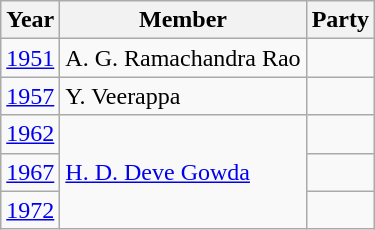<table class="wikitable sortable">
<tr>
<th>Year</th>
<th>Member</th>
<th colspan="2">Party</th>
</tr>
<tr>
<td><a href='#'>1951</a></td>
<td>A. G. Ramachandra Rao</td>
<td></td>
</tr>
<tr>
<td><a href='#'>1957</a></td>
<td>Y. Veerappa</td>
<td></td>
</tr>
<tr>
<td><a href='#'>1962</a></td>
<td rowspan=3><a href='#'>H. D. Deve Gowda</a></td>
<td></td>
</tr>
<tr>
<td><a href='#'>1967</a></td>
</tr>
<tr>
<td><a href='#'>1972</a></td>
<td></td>
</tr>
</table>
